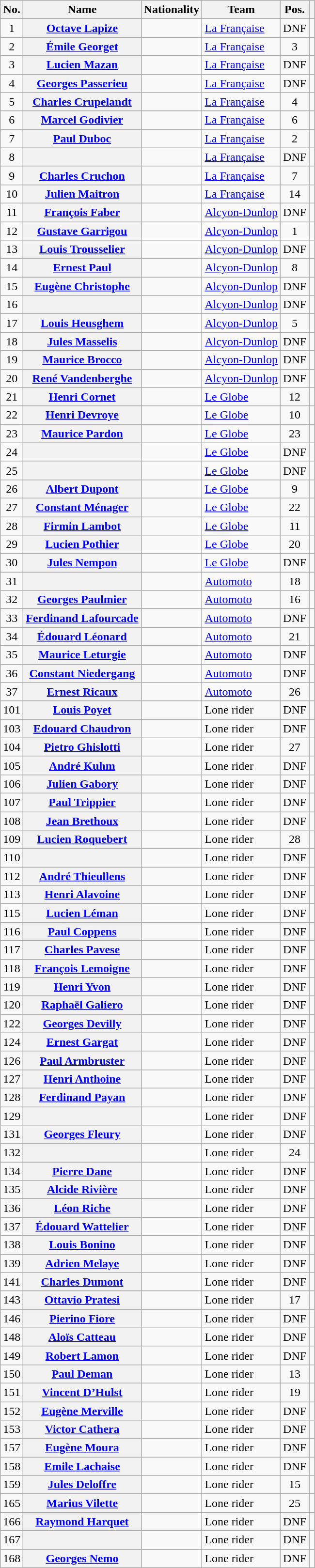<table class="wikitable plainrowheaders sortable">
<tr>
<th scope="col">No.</th>
<th scope="col">Name</th>
<th scope="col">Nationality</th>
<th scope="col">Team</th>
<th scope="col" data-sort-type="number">Pos.</th>
<th scope="col" class="unsortable"></th>
</tr>
<tr>
<td style="text-align:center;">1</td>
<th scope="row"><a href='#'>Octave Lapize</a></th>
<td></td>
<td><a href='#'>La Française</a></td>
<td style="text-align:center;" data-sort-value="29">DNF</td>
<td style="text-align:center;"></td>
</tr>
<tr>
<td style="text-align:center;">2</td>
<th scope="row"><a href='#'>Émile Georget</a></th>
<td></td>
<td><a href='#'>La Française</a></td>
<td style="text-align:center;" data-sort-value="3">3</td>
<td style="text-align:center;"></td>
</tr>
<tr>
<td style="text-align:center;">3</td>
<th scope="row"><a href='#'>Lucien Mazan</a></th>
<td></td>
<td><a href='#'>La Française</a></td>
<td style="text-align:center;" data-sort-value="29">DNF</td>
<td style="text-align:center;"></td>
</tr>
<tr>
<td style="text-align:center;">4</td>
<th scope="row"><a href='#'>Georges Passerieu</a></th>
<td></td>
<td><a href='#'>La Française</a></td>
<td style="text-align:center;" data-sort-value="29">DNF</td>
<td style="text-align:center;"></td>
</tr>
<tr>
<td style="text-align:center;">5</td>
<th scope="row"><a href='#'>Charles Crupelandt</a></th>
<td></td>
<td><a href='#'>La Française</a></td>
<td style="text-align:center;" data-sort-value="4">4</td>
<td style="text-align:center;"></td>
</tr>
<tr>
<td style="text-align:center;">6</td>
<th scope="row"><a href='#'>Marcel Godivier</a></th>
<td></td>
<td><a href='#'>La Française</a></td>
<td style="text-align:center;" data-sort-value="6">6</td>
<td style="text-align:center;"></td>
</tr>
<tr>
<td style="text-align:center;">7</td>
<th scope="row"><a href='#'>Paul Duboc</a></th>
<td></td>
<td><a href='#'>La Française</a></td>
<td style="text-align:center;" data-sort-value="2">2</td>
<td style="text-align:center;"></td>
</tr>
<tr>
<td style="text-align:center;">8</td>
<th scope="row"></th>
<td></td>
<td><a href='#'>La Française</a></td>
<td style="text-align:center;" data-sort-value="29">DNF</td>
<td style="text-align:center;"></td>
</tr>
<tr>
<td style="text-align:center;">9</td>
<th scope="row"><a href='#'>Charles Cruchon</a></th>
<td></td>
<td><a href='#'>La Française</a></td>
<td style="text-align:center;" data-sort-value="7">7</td>
<td style="text-align:center;"></td>
</tr>
<tr>
<td style="text-align:center;">10</td>
<th scope="row"><a href='#'>Julien Maitron</a></th>
<td></td>
<td><a href='#'>La Française</a></td>
<td style="text-align:center;" data-sort-value="14">14</td>
<td style="text-align:center;"></td>
</tr>
<tr>
<td style="text-align:center;">11</td>
<th scope="row"><a href='#'>François Faber</a></th>
<td></td>
<td><a href='#'>Alcyon-Dunlop</a></td>
<td style="text-align:center;" data-sort-value="29">DNF</td>
<td style="text-align:center;"></td>
</tr>
<tr>
<td style="text-align:center;">12</td>
<th scope="row"><a href='#'>Gustave Garrigou</a></th>
<td></td>
<td><a href='#'>Alcyon-Dunlop</a></td>
<td style="text-align:center;" data-sort-value="1">1</td>
<td style="text-align:center;"></td>
</tr>
<tr>
<td style="text-align:center;">13</td>
<th scope="row"><a href='#'>Louis Trousselier</a></th>
<td></td>
<td><a href='#'>Alcyon-Dunlop</a></td>
<td style="text-align:center;" data-sort-value="29">DNF</td>
<td style="text-align:center;"></td>
</tr>
<tr>
<td style="text-align:center;">14</td>
<th scope="row"><a href='#'>Ernest Paul</a></th>
<td></td>
<td><a href='#'>Alcyon-Dunlop</a></td>
<td style="text-align:center;" data-sort-value="8">8</td>
<td style="text-align:center;"></td>
</tr>
<tr>
<td style="text-align:center;">15</td>
<th scope="row"><a href='#'>Eugène Christophe</a></th>
<td></td>
<td><a href='#'>Alcyon-Dunlop</a></td>
<td style="text-align:center;" data-sort-value="29">DNF</td>
<td style="text-align:center;"></td>
</tr>
<tr>
<td style="text-align:center;">16</td>
<th scope="row"></th>
<td></td>
<td><a href='#'>Alcyon-Dunlop</a></td>
<td style="text-align:center;" data-sort-value="29">DNF</td>
<td style="text-align:center;"></td>
</tr>
<tr>
<td style="text-align:center;">17</td>
<th scope="row"><a href='#'>Louis Heusghem</a></th>
<td></td>
<td><a href='#'>Alcyon-Dunlop</a></td>
<td style="text-align:center;" data-sort-value="5">5</td>
<td style="text-align:center;"></td>
</tr>
<tr>
<td style="text-align:center;">18</td>
<th scope="row"><a href='#'>Jules Masselis</a></th>
<td></td>
<td><a href='#'>Alcyon-Dunlop</a></td>
<td style="text-align:center;" data-sort-value="29">DNF</td>
<td style="text-align:center;"></td>
</tr>
<tr>
<td style="text-align:center;">19</td>
<th scope="row"><a href='#'>Maurice Brocco</a></th>
<td></td>
<td><a href='#'>Alcyon-Dunlop</a></td>
<td style="text-align:center;" data-sort-value="29">DNF</td>
<td style="text-align:center;"></td>
</tr>
<tr>
<td style="text-align:center;">20</td>
<th scope="row"><a href='#'>René Vandenberghe</a></th>
<td></td>
<td><a href='#'>Alcyon-Dunlop</a></td>
<td style="text-align:center;" data-sort-value="29">DNF</td>
<td style="text-align:center;"></td>
</tr>
<tr>
<td style="text-align:center;">21</td>
<th scope="row"><a href='#'>Henri Cornet</a></th>
<td></td>
<td><a href='#'>Le Globe</a></td>
<td style="text-align:center;" data-sort-value="12">12</td>
<td style="text-align:center;"></td>
</tr>
<tr>
<td style="text-align:center;">22</td>
<th scope="row"><a href='#'>Henri Devroye</a></th>
<td></td>
<td><a href='#'>Le Globe</a></td>
<td style="text-align:center;" data-sort-value="10">10</td>
<td style="text-align:center;"></td>
</tr>
<tr>
<td style="text-align:center;">23</td>
<th scope="row"><a href='#'>Maurice Pardon</a></th>
<td></td>
<td><a href='#'>Le Globe</a></td>
<td style="text-align:center;" data-sort-value="23">23</td>
<td style="text-align:center;"></td>
</tr>
<tr>
<td style="text-align:center;">24</td>
<th scope="row"></th>
<td></td>
<td><a href='#'>Le Globe</a></td>
<td style="text-align:center;" data-sort-value="29">DNF</td>
<td style="text-align:center;"></td>
</tr>
<tr>
<td style="text-align:center;">25</td>
<th scope="row"></th>
<td></td>
<td><a href='#'>Le Globe</a></td>
<td style="text-align:center;" data-sort-value="29">DNF</td>
<td style="text-align:center;"></td>
</tr>
<tr>
<td style="text-align:center;">26</td>
<th scope="row"><a href='#'>Albert Dupont</a></th>
<td></td>
<td><a href='#'>Le Globe</a></td>
<td style="text-align:center;" data-sort-value="9">9</td>
<td style="text-align:center;"></td>
</tr>
<tr>
<td style="text-align:center;">27</td>
<th scope="row"><a href='#'>Constant Ménager</a></th>
<td></td>
<td><a href='#'>Le Globe</a></td>
<td style="text-align:center;" data-sort-value="22">22</td>
<td style="text-align:center;"></td>
</tr>
<tr>
<td style="text-align:center;">28</td>
<th scope="row"><a href='#'>Firmin Lambot</a></th>
<td></td>
<td><a href='#'>Le Globe</a></td>
<td style="text-align:center;" data-sort-value="11">11</td>
<td style="text-align:center;"></td>
</tr>
<tr>
<td style="text-align:center;">29</td>
<th scope="row"><a href='#'>Lucien Pothier</a></th>
<td></td>
<td><a href='#'>Le Globe</a></td>
<td style="text-align:center;" data-sort-value="20">20</td>
<td style="text-align:center;"></td>
</tr>
<tr>
<td style="text-align:center;">30</td>
<th scope="row"><a href='#'>Jules Nempon</a></th>
<td></td>
<td><a href='#'>Le Globe</a></td>
<td style="text-align:center;" data-sort-value="29">DNF</td>
<td style="text-align:center;"></td>
</tr>
<tr>
<td style="text-align:center;">31</td>
<th scope="row"></th>
<td></td>
<td><a href='#'>Automoto</a></td>
<td style="text-align:center;" data-sort-value="18">18</td>
<td style="text-align:center;"></td>
</tr>
<tr>
<td style="text-align:center;">32</td>
<th scope="row"><a href='#'>Georges Paulmier</a></th>
<td></td>
<td><a href='#'>Automoto</a></td>
<td style="text-align:center;" data-sort-value="16">16</td>
<td style="text-align:center;"></td>
</tr>
<tr>
<td style="text-align:center;">33</td>
<th scope="row"><a href='#'>Ferdinand Lafourcade</a></th>
<td></td>
<td><a href='#'>Automoto</a></td>
<td style="text-align:center;" data-sort-value="29">DNF</td>
<td style="text-align:center;"></td>
</tr>
<tr>
<td style="text-align:center;">34</td>
<th scope="row"><a href='#'>Édouard Léonard</a></th>
<td></td>
<td><a href='#'>Automoto</a></td>
<td style="text-align:center;" data-sort-value="21">21</td>
<td style="text-align:center;"></td>
</tr>
<tr>
<td style="text-align:center;">35</td>
<th scope="row"><a href='#'>Maurice Leturgie</a></th>
<td></td>
<td><a href='#'>Automoto</a></td>
<td style="text-align:center;" data-sort-value="29">DNF</td>
<td style="text-align:center;"></td>
</tr>
<tr>
<td style="text-align:center;">36</td>
<th scope="row"><a href='#'>Constant Niedergang</a></th>
<td></td>
<td><a href='#'>Automoto</a></td>
<td style="text-align:center;" data-sort-value="29">DNF</td>
<td style="text-align:center;"></td>
</tr>
<tr>
<td style="text-align:center;">37</td>
<th scope="row"><a href='#'>Ernest Ricaux</a></th>
<td></td>
<td><a href='#'>Automoto</a></td>
<td style="text-align:center;" data-sort-value="26">26</td>
<td style="text-align:center;"></td>
</tr>
<tr>
<td style="text-align:center;">101</td>
<th scope="row"><a href='#'>Louis Poyet</a></th>
<td></td>
<td>Lone rider</td>
<td style="text-align:center;" data-sort-value="29">DNF</td>
<td style="text-align:center;"></td>
</tr>
<tr>
<td style="text-align:center;">103</td>
<th scope="row"><a href='#'>Edouard Chaudron</a></th>
<td></td>
<td>Lone rider</td>
<td style="text-align:center;" data-sort-value="29">DNF</td>
<td style="text-align:center;"></td>
</tr>
<tr>
<td style="text-align:center;">104</td>
<th scope="row"><a href='#'>Pietro Ghislotti</a></th>
<td></td>
<td>Lone rider</td>
<td style="text-align:center;" data-sort-value="27">27</td>
<td style="text-align:center;"></td>
</tr>
<tr>
<td style="text-align:center;">105</td>
<th scope="row"><a href='#'>André Kuhm</a></th>
<td></td>
<td>Lone rider</td>
<td style="text-align:center;" data-sort-value="29">DNF</td>
<td style="text-align:center;"></td>
</tr>
<tr>
<td style="text-align:center;">106</td>
<th scope="row"><a href='#'>Julien Gabory</a></th>
<td></td>
<td>Lone rider</td>
<td style="text-align:center;" data-sort-value="29">DNF</td>
<td style="text-align:center;"></td>
</tr>
<tr>
<td style="text-align:center;">107</td>
<th scope="row"><a href='#'>Paul Trippier</a></th>
<td></td>
<td>Lone rider</td>
<td style="text-align:center;" data-sort-value="29">DNF</td>
<td style="text-align:center;"></td>
</tr>
<tr>
<td style="text-align:center;">108</td>
<th scope="row"><a href='#'>Jean Brethoux</a></th>
<td></td>
<td>Lone rider</td>
<td style="text-align:center;" data-sort-value="29">DNF</td>
<td style="text-align:center;"></td>
</tr>
<tr>
<td style="text-align:center;">109</td>
<th scope="row"><a href='#'>Lucien Roquebert</a></th>
<td></td>
<td>Lone rider</td>
<td style="text-align:center;" data-sort-value="28">28</td>
<td style="text-align:center;"></td>
</tr>
<tr>
<td style="text-align:center;">110</td>
<th scope="row"></th>
<td></td>
<td>Lone rider</td>
<td style="text-align:center;" data-sort-value="29">DNF</td>
<td style="text-align:center;"></td>
</tr>
<tr>
<td style="text-align:center;">112</td>
<th scope="row"><a href='#'>André Thieullens</a></th>
<td></td>
<td>Lone rider</td>
<td style="text-align:center;" data-sort-value="29">DNF</td>
<td style="text-align:center;"></td>
</tr>
<tr>
<td style="text-align:center;">113</td>
<th scope="row"><a href='#'>Henri Alavoine</a></th>
<td></td>
<td>Lone rider</td>
<td style="text-align:center;" data-sort-value="29">DNF</td>
<td style="text-align:center;"></td>
</tr>
<tr>
<td style="text-align:center;">115</td>
<th scope="row"><a href='#'>Lucien Léman</a></th>
<td></td>
<td>Lone rider</td>
<td style="text-align:center;" data-sort-value="29">DNF</td>
<td style="text-align:center;"></td>
</tr>
<tr>
<td style="text-align:center;">116</td>
<th scope="row"><a href='#'>Paul Coppens</a></th>
<td></td>
<td>Lone rider</td>
<td style="text-align:center;" data-sort-value="29">DNF</td>
<td style="text-align:center;"></td>
</tr>
<tr>
<td style="text-align:center;">117</td>
<th scope="row"><a href='#'>Charles Pavese</a></th>
<td></td>
<td>Lone rider</td>
<td style="text-align:center;" data-sort-value="29">DNF</td>
<td style="text-align:center;"></td>
</tr>
<tr>
<td style="text-align:center;">118</td>
<th scope="row"><a href='#'>François Lemoigne</a></th>
<td></td>
<td>Lone rider</td>
<td style="text-align:center;" data-sort-value="29">DNF</td>
<td style="text-align:center;"></td>
</tr>
<tr>
<td style="text-align:center;">119</td>
<th scope="row"><a href='#'>Henri Yvon</a></th>
<td></td>
<td>Lone rider</td>
<td style="text-align:center;" data-sort-value="29">DNF</td>
<td style="text-align:center;"></td>
</tr>
<tr>
<td style="text-align:center;">120</td>
<th scope="row"><a href='#'>Raphaël Galiero</a></th>
<td></td>
<td>Lone rider</td>
<td style="text-align:center;" data-sort-value="29">DNF</td>
<td style="text-align:center;"></td>
</tr>
<tr>
<td style="text-align:center;">122</td>
<th scope="row"><a href='#'>Georges Devilly</a></th>
<td></td>
<td>Lone rider</td>
<td style="text-align:center;" data-sort-value="29">DNF</td>
<td style="text-align:center;"></td>
</tr>
<tr>
<td style="text-align:center;">124</td>
<th scope="row"><a href='#'>Ernest Gargat</a></th>
<td></td>
<td>Lone rider</td>
<td style="text-align:center;" data-sort-value="29">DNF</td>
<td style="text-align:center;"></td>
</tr>
<tr>
<td style="text-align:center;">126</td>
<th scope="row"><a href='#'>Paul Armbruster</a></th>
<td></td>
<td>Lone rider</td>
<td style="text-align:center;" data-sort-value="29">DNF</td>
<td style="text-align:center;"></td>
</tr>
<tr>
<td style="text-align:center;">127</td>
<th scope="row"><a href='#'>Henri Anthoine</a></th>
<td></td>
<td>Lone rider</td>
<td style="text-align:center;" data-sort-value="29">DNF</td>
<td style="text-align:center;"></td>
</tr>
<tr>
<td style="text-align:center;">128</td>
<th scope="row"><a href='#'>Ferdinand Payan</a></th>
<td></td>
<td>Lone rider</td>
<td style="text-align:center;" data-sort-value="29">DNF</td>
<td style="text-align:center;"></td>
</tr>
<tr>
<td style="text-align:center;">129</td>
<th scope="row"></th>
<td></td>
<td>Lone rider</td>
<td style="text-align:center;" data-sort-value="29">DNF</td>
<td style="text-align:center;"></td>
</tr>
<tr>
<td style="text-align:center;">131</td>
<th scope="row"><a href='#'>Georges Fleury</a></th>
<td></td>
<td>Lone rider</td>
<td style="text-align:center;" data-sort-value="29">DNF</td>
<td style="text-align:center;"></td>
</tr>
<tr>
<td style="text-align:center;">132</td>
<th scope="row"></th>
<td></td>
<td>Lone rider</td>
<td style="text-align:center;" data-sort-value="24">24</td>
<td style="text-align:center;"></td>
</tr>
<tr>
<td style="text-align:center;">134</td>
<th scope="row"><a href='#'>Pierre Dane</a></th>
<td></td>
<td>Lone rider</td>
<td style="text-align:center;" data-sort-value="29">DNF</td>
<td style="text-align:center;"></td>
</tr>
<tr>
<td style="text-align:center;">135</td>
<th scope="row"><a href='#'>Alcide Rivière</a></th>
<td></td>
<td>Lone rider</td>
<td style="text-align:center;" data-sort-value="29">DNF</td>
<td style="text-align:center;"></td>
</tr>
<tr>
<td style="text-align:center;">136</td>
<th scope="row"><a href='#'>Léon Riche</a></th>
<td></td>
<td>Lone rider</td>
<td style="text-align:center;" data-sort-value="29">DNF</td>
<td style="text-align:center;"></td>
</tr>
<tr>
<td style="text-align:center;">137</td>
<th scope="row"><a href='#'>Édouard Wattelier</a></th>
<td></td>
<td>Lone rider</td>
<td style="text-align:center;" data-sort-value="29">DNF</td>
<td style="text-align:center;"></td>
</tr>
<tr>
<td style="text-align:center;">138</td>
<th scope="row"><a href='#'>Louis Bonino</a></th>
<td></td>
<td>Lone rider</td>
<td style="text-align:center;" data-sort-value="29">DNF</td>
<td style="text-align:center;"></td>
</tr>
<tr>
<td style="text-align:center;">139</td>
<th scope="row"><a href='#'>Adrien Melaye</a></th>
<td></td>
<td>Lone rider</td>
<td style="text-align:center;" data-sort-value="29">DNF</td>
<td style="text-align:center;"></td>
</tr>
<tr>
<td style="text-align:center;">141</td>
<th scope="row"><a href='#'>Charles Dumont</a></th>
<td></td>
<td>Lone rider</td>
<td style="text-align:center;" data-sort-value="29">DNF</td>
<td style="text-align:center;"></td>
</tr>
<tr>
<td style="text-align:center;">143</td>
<th scope="row"><a href='#'>Ottavio Pratesi</a></th>
<td></td>
<td>Lone rider</td>
<td style="text-align:center;" data-sort-value="17">17</td>
<td style="text-align:center;"></td>
</tr>
<tr>
<td style="text-align:center;">146</td>
<th scope="row"><a href='#'>Pierino Fiore</a></th>
<td></td>
<td>Lone rider</td>
<td style="text-align:center;" data-sort-value="29">DNF</td>
<td style="text-align:center;"></td>
</tr>
<tr>
<td style="text-align:center;">148</td>
<th scope="row"><a href='#'>Aloïs Catteau</a></th>
<td></td>
<td>Lone rider</td>
<td style="text-align:center;" data-sort-value="29">DNF</td>
<td style="text-align:center;"></td>
</tr>
<tr>
<td style="text-align:center;">149</td>
<th scope="row"><a href='#'>Robert Lamon</a></th>
<td></td>
<td>Lone rider</td>
<td style="text-align:center;" data-sort-value="29">DNF</td>
<td style="text-align:center;"></td>
</tr>
<tr>
<td style="text-align:center;">150</td>
<th scope="row"><a href='#'>Paul Deman</a></th>
<td></td>
<td>Lone rider</td>
<td style="text-align:center;" data-sort-value="13">13</td>
<td style="text-align:center;"></td>
</tr>
<tr>
<td style="text-align:center;">151</td>
<th scope="row"><a href='#'>Vincent D’Hulst</a></th>
<td></td>
<td>Lone rider</td>
<td style="text-align:center;" data-sort-value="19">19</td>
<td style="text-align:center;"></td>
</tr>
<tr>
<td style="text-align:center;">152</td>
<th scope="row"><a href='#'>Eugène Merville</a></th>
<td></td>
<td>Lone rider</td>
<td style="text-align:center;" data-sort-value="29">DNF</td>
<td style="text-align:center;"></td>
</tr>
<tr>
<td style="text-align:center;">153</td>
<th scope="row"><a href='#'>Victor Cathera</a></th>
<td></td>
<td>Lone rider</td>
<td style="text-align:center;" data-sort-value="29">DNF</td>
<td style="text-align:center;"></td>
</tr>
<tr>
<td style="text-align:center;">157</td>
<th scope="row"><a href='#'>Eugène Moura</a></th>
<td></td>
<td>Lone rider</td>
<td style="text-align:center;" data-sort-value="29">DNF</td>
<td style="text-align:center;"></td>
</tr>
<tr>
<td style="text-align:center;">158</td>
<th scope="row"><a href='#'>Emile Lachaise</a></th>
<td></td>
<td>Lone rider</td>
<td style="text-align:center;" data-sort-value="29">DNF</td>
<td style="text-align:center;"></td>
</tr>
<tr>
<td style="text-align:center;">159</td>
<th scope="row"><a href='#'>Jules Deloffre</a></th>
<td></td>
<td>Lone rider</td>
<td style="text-align:center;" data-sort-value="15">15</td>
<td style="text-align:center;"></td>
</tr>
<tr>
<td style="text-align:center;">165</td>
<th scope="row"><a href='#'>Marius Vilette</a></th>
<td></td>
<td>Lone rider</td>
<td style="text-align:center;" data-sort-value="25">25</td>
<td style="text-align:center;"></td>
</tr>
<tr>
<td style="text-align:center;">166</td>
<th scope="row"><a href='#'>Raymond Harquet</a></th>
<td></td>
<td>Lone rider</td>
<td style="text-align:center;" data-sort-value="29">DNF</td>
<td style="text-align:center;"></td>
</tr>
<tr>
<td style="text-align:center;">167</td>
<th scope="row"></th>
<td></td>
<td>Lone rider</td>
<td style="text-align:center;" data-sort-value="29">DNF</td>
<td style="text-align:center;"></td>
</tr>
<tr>
<td style="text-align:center;">168</td>
<th scope="row"><a href='#'>Georges Nemo</a></th>
<td></td>
<td>Lone rider</td>
<td style="text-align:center;" data-sort-value="29">DNF</td>
<td style="text-align:center;"></td>
</tr>
</table>
